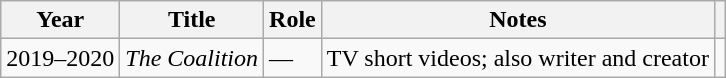<table class="wikitable sortable">
<tr>
<th>Year</th>
<th>Title</th>
<th>Role</th>
<th class="unsortable">Notes</th>
<th scope="col" class="unsortable"></th>
</tr>
<tr>
<td>2019–2020</td>
<td><em>The Coalition</em></td>
<td>—</td>
<td>TV short videos; also writer and creator</td>
<td></td>
</tr>
</table>
